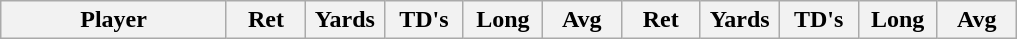<table class="wikitable sortable">
<tr>
<th bgcolor="#DDDDFF" width="20%">Player</th>
<th bgcolor="#DDDDFF" width="7%">Ret</th>
<th bgcolor="#DDDDFF" width="7%">Yards</th>
<th bgcolor="#DDDDFF" width="7%">TD's</th>
<th bgcolor="#DDDDFF" width="7%">Long</th>
<th bgcolor="#DDDDFF" width="7%">Avg</th>
<th bgcolor="#DDDDFF" width="7%">Ret</th>
<th bgcolor="#DDDDFF" width="7%">Yards</th>
<th bgcolor="#DDDDFF" width="7%">TD's</th>
<th bgcolor="#DDDDFF" width="7%">Long</th>
<th bgcolor="#DDDDFF" width="7%">Avg</th>
</tr>
</table>
